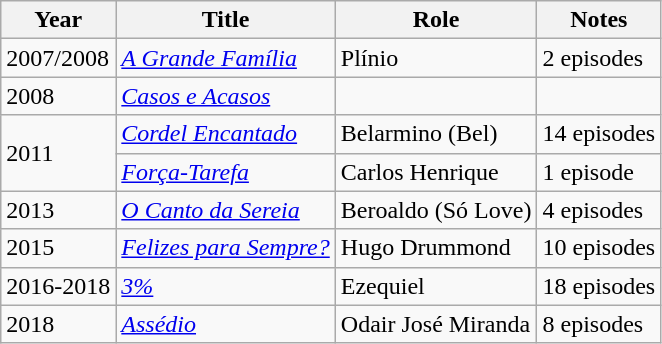<table class="wikitable sortable">
<tr>
<th>Year</th>
<th>Title</th>
<th>Role</th>
<th class="unsortable">Notes</th>
</tr>
<tr>
<td>2007/2008</td>
<td><em><a href='#'>A Grande Família</a></em></td>
<td>Plínio</td>
<td>2 episodes</td>
</tr>
<tr>
<td>2008</td>
<td><em><a href='#'>Casos e Acasos</a></em></td>
<td></td>
<td></td>
</tr>
<tr>
<td rowspan=2>2011</td>
<td><em><a href='#'>Cordel Encantado</a></em></td>
<td>Belarmino (Bel)</td>
<td>14 episodes</td>
</tr>
<tr>
<td><em><a href='#'>Força-Tarefa</a></em></td>
<td>Carlos Henrique</td>
<td>1 episode</td>
</tr>
<tr>
<td>2013</td>
<td><em><a href='#'>O Canto da Sereia</a></em></td>
<td>Beroaldo (Só Love)</td>
<td>4 episodes</td>
</tr>
<tr>
<td>2015</td>
<td><em><a href='#'>Felizes para Sempre?</a></em></td>
<td>Hugo Drummond</td>
<td>10 episodes</td>
</tr>
<tr>
<td>2016-2018</td>
<td><em><a href='#'>3%</a></em></td>
<td>Ezequiel</td>
<td>18 episodes</td>
</tr>
<tr>
<td>2018</td>
<td><em><a href='#'>Assédio</a></em></td>
<td>Odair José Miranda</td>
<td>8 episodes</td>
</tr>
</table>
